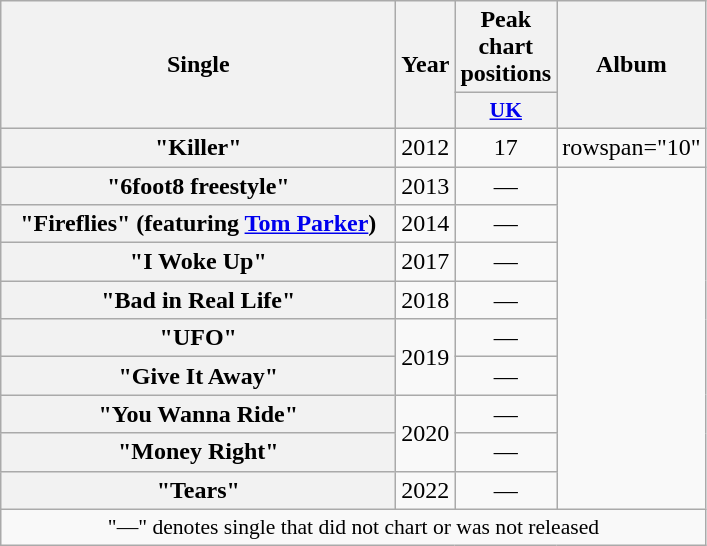<table class="wikitable plainrowheaders" style="text-align:center;" border="1">
<tr>
<th scope="colw" rowspan="2" style="width:16em;">Single</th>
<th scope="col" rowspan="2">Year</th>
<th scope="col" colspan="1">Peak chart positions</th>
<th scope="col" rowspan="2">Album</th>
</tr>
<tr>
<th scope="col" style="width:3em;font-size:90%;"><a href='#'>UK</a><br></th>
</tr>
<tr>
<th scope="row">"Killer"</th>
<td>2012</td>
<td>17</td>
<td>rowspan="10" </td>
</tr>
<tr>
<th scope="row">"6foot8 freestyle"</th>
<td>2013</td>
<td>—</td>
</tr>
<tr>
<th scope="row">"Fireflies" (featuring <a href='#'>Tom Parker</a>)</th>
<td>2014</td>
<td>—</td>
</tr>
<tr>
<th scope="row">"I Woke Up"</th>
<td>2017</td>
<td>—</td>
</tr>
<tr>
<th scope="row">"Bad in Real Life"</th>
<td>2018</td>
<td>—</td>
</tr>
<tr>
<th scope="row">"UFO"</th>
<td rowspan="2">2019</td>
<td>—</td>
</tr>
<tr>
<th scope="row">"Give It Away"</th>
<td>—</td>
</tr>
<tr>
<th scope="row">"You Wanna Ride"</th>
<td rowspan="2">2020</td>
<td>—</td>
</tr>
<tr>
<th scope="row">"Money Right"</th>
<td>—</td>
</tr>
<tr>
<th scope="row">"Tears"</th>
<td>2022</td>
<td>—</td>
</tr>
<tr>
<td colspan="13" style="font-size:90%">"—" denotes single that did not chart or was not released</td>
</tr>
</table>
